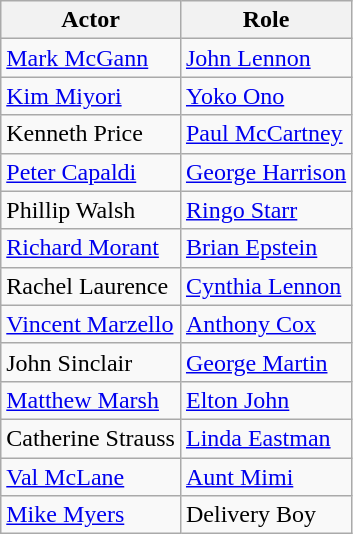<table class="wikitable">
<tr ">
<th>Actor</th>
<th>Role</th>
</tr>
<tr>
<td><a href='#'>Mark McGann</a></td>
<td><a href='#'>John Lennon</a></td>
</tr>
<tr>
<td><a href='#'>Kim Miyori</a></td>
<td><a href='#'>Yoko Ono</a></td>
</tr>
<tr>
<td>Kenneth Price</td>
<td><a href='#'>Paul McCartney</a></td>
</tr>
<tr>
<td><a href='#'>Peter Capaldi</a></td>
<td><a href='#'>George Harrison</a></td>
</tr>
<tr>
<td>Phillip Walsh</td>
<td><a href='#'>Ringo Starr</a></td>
</tr>
<tr>
<td><a href='#'>Richard Morant</a></td>
<td><a href='#'>Brian Epstein</a></td>
</tr>
<tr>
<td>Rachel Laurence</td>
<td><a href='#'>Cynthia Lennon</a></td>
</tr>
<tr>
<td><a href='#'>Vincent Marzello</a></td>
<td><a href='#'>Anthony Cox</a></td>
</tr>
<tr>
<td>John Sinclair</td>
<td><a href='#'>George Martin</a></td>
</tr>
<tr>
<td><a href='#'>Matthew Marsh</a></td>
<td><a href='#'>Elton John</a></td>
</tr>
<tr>
<td>Catherine Strauss</td>
<td><a href='#'>Linda Eastman</a></td>
</tr>
<tr>
<td><a href='#'>Val McLane</a></td>
<td><a href='#'>Aunt Mimi</a></td>
</tr>
<tr>
<td><a href='#'>Mike Myers</a></td>
<td>Delivery Boy</td>
</tr>
</table>
